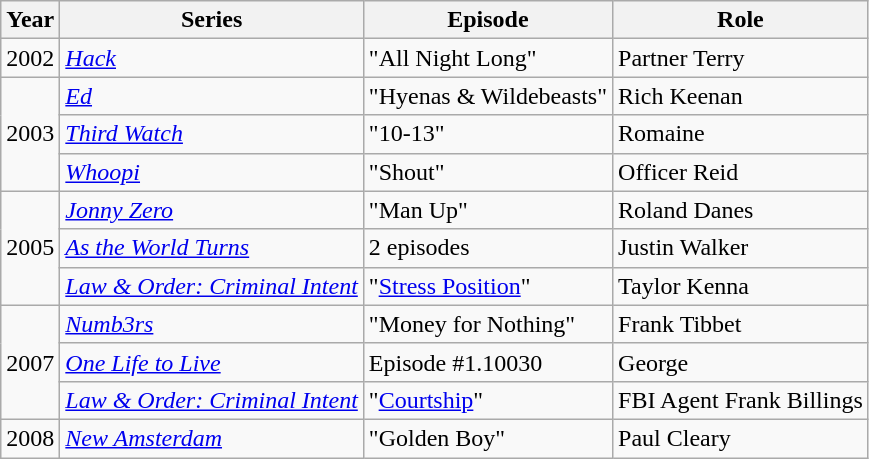<table class=wikitable>
<tr>
<th>Year</th>
<th>Series</th>
<th>Episode</th>
<th>Role</th>
</tr>
<tr>
<td>2002</td>
<td><em><a href='#'>Hack</a></em></td>
<td>"All Night Long"</td>
<td>Partner Terry</td>
</tr>
<tr>
<td rowspan=3>2003</td>
<td><em><a href='#'>Ed</a></em></td>
<td>"Hyenas & Wildebeasts"</td>
<td>Rich Keenan</td>
</tr>
<tr>
<td><em><a href='#'>Third Watch</a></em></td>
<td>"10-13"</td>
<td>Romaine</td>
</tr>
<tr>
<td><em><a href='#'>Whoopi</a></em></td>
<td>"Shout"</td>
<td>Officer Reid</td>
</tr>
<tr>
<td rowspan=3>2005</td>
<td><em><a href='#'>Jonny Zero</a></em></td>
<td>"Man Up"</td>
<td>Roland Danes</td>
</tr>
<tr>
<td><em><a href='#'>As the World Turns</a></em></td>
<td>2 episodes</td>
<td>Justin Walker</td>
</tr>
<tr>
<td><em><a href='#'>Law & Order: Criminal Intent</a></em></td>
<td>"<a href='#'>Stress Position</a>"</td>
<td>Taylor Kenna</td>
</tr>
<tr>
<td rowspan=3>2007</td>
<td><em><a href='#'>Numb3rs</a></em></td>
<td>"Money for Nothing"</td>
<td>Frank Tibbet</td>
</tr>
<tr>
<td><em><a href='#'>One Life to Live</a></em></td>
<td>Episode #1.10030</td>
<td>George</td>
</tr>
<tr>
<td><em><a href='#'>Law & Order: Criminal Intent</a></em></td>
<td>"<a href='#'>Courtship</a>"</td>
<td>FBI Agent Frank Billings</td>
</tr>
<tr>
<td>2008</td>
<td><em><a href='#'>New Amsterdam</a></em></td>
<td>"Golden Boy"</td>
<td>Paul Cleary</td>
</tr>
</table>
